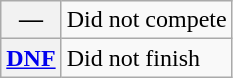<table class="wikitable">
<tr>
<th scope="row">—</th>
<td>Did not compete</td>
</tr>
<tr>
<th scope="row"><a href='#'>DNF</a></th>
<td>Did not finish</td>
</tr>
</table>
